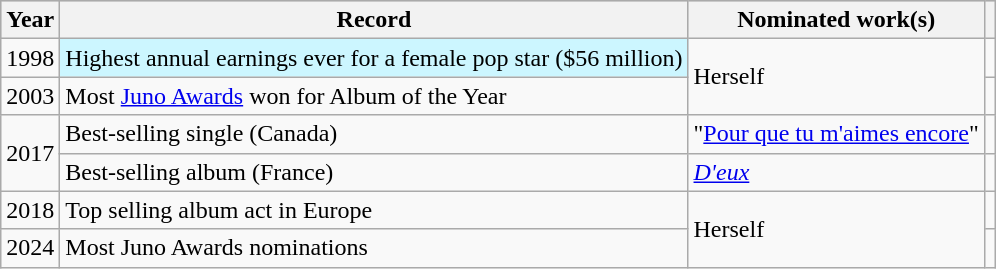<table class="wikitable sortable plainrowheaders">
<tr style="background:#ccc; text-align:center;">
<th scope="col">Year</th>
<th scope="col">Record</th>
<th scope="col">Nominated work(s)</th>
<th scope="col" class="unsortable"></th>
</tr>
<tr>
<td>1998</td>
<td style="background-color:#CCF6FF"> Highest annual earnings ever for a female pop star ($56 million)</td>
<td rowspan="2">Herself</td>
<td></td>
</tr>
<tr>
<td>2003</td>
<td>Most <a href='#'>Juno Awards</a> won for Album of the Year</td>
<td></td>
</tr>
<tr>
<td rowspan="2">2017</td>
<td>Best-selling single (Canada)</td>
<td>"<a href='#'>Pour que tu m'aimes encore</a>"</td>
<td></td>
</tr>
<tr>
<td>Best-selling album (France)</td>
<td><em><a href='#'>D'eux</a></em></td>
<td></td>
</tr>
<tr>
<td>2018</td>
<td>Top selling album act in Europe</td>
<td rowspan="2">Herself</td>
<td></td>
</tr>
<tr>
<td>2024</td>
<td>Most Juno Awards nominations</td>
<td></td>
</tr>
</table>
